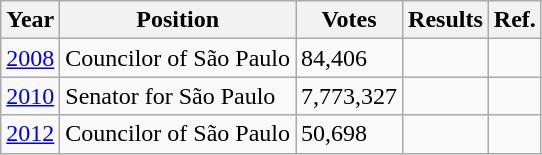<table class="wikitable">
<tr>
<th>Year</th>
<th>Position</th>
<th>Votes</th>
<th>Results</th>
<th>Ref.</th>
</tr>
<tr>
<td><a href='#'>2008</a></td>
<td>Councilor of São Paulo</td>
<td>84,406</td>
<td></td>
<td></td>
</tr>
<tr>
<td><a href='#'>2010</a></td>
<td>Senator for São Paulo</td>
<td>7,773,327</td>
<td></td>
<td></td>
</tr>
<tr>
<td><a href='#'>2012</a></td>
<td>Councilor of São Paulo</td>
<td>50,698</td>
<td></td>
<td></td>
</tr>
</table>
